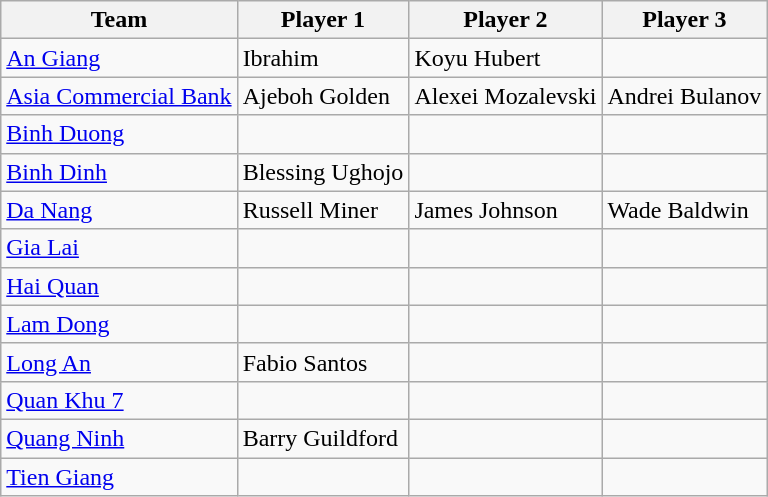<table class="wikitable">
<tr>
<th>Team</th>
<th>Player 1</th>
<th>Player 2</th>
<th>Player 3</th>
</tr>
<tr>
<td><a href='#'>An Giang</a></td>
<td> Ibrahim</td>
<td> Koyu Hubert</td>
<td></td>
</tr>
<tr>
<td><a href='#'>Asia Commercial Bank</a></td>
<td> Ajeboh Golden</td>
<td> Alexei Mozalevski</td>
<td> Andrei Bulanov</td>
</tr>
<tr>
<td><a href='#'>Binh Duong</a></td>
<td></td>
<td></td>
<td></td>
</tr>
<tr>
<td><a href='#'>Binh Dinh</a></td>
<td> Blessing Ughojo</td>
<td></td>
<td></td>
</tr>
<tr>
<td><a href='#'>Da Nang</a></td>
<td> Russell Miner</td>
<td> James Johnson</td>
<td> Wade Baldwin</td>
</tr>
<tr>
<td><a href='#'>Gia Lai</a></td>
<td></td>
<td></td>
<td></td>
</tr>
<tr>
<td><a href='#'>Hai Quan</a></td>
<td></td>
<td></td>
<td></td>
</tr>
<tr>
<td><a href='#'>Lam Dong</a></td>
<td></td>
<td></td>
<td></td>
</tr>
<tr>
<td><a href='#'>Long An</a></td>
<td> Fabio Santos</td>
<td></td>
<td></td>
</tr>
<tr>
<td><a href='#'>Quan Khu 7</a></td>
<td></td>
<td></td>
<td></td>
</tr>
<tr>
<td><a href='#'>Quang Ninh</a></td>
<td> Barry Guildford</td>
<td></td>
<td></td>
</tr>
<tr>
<td><a href='#'>Tien Giang</a></td>
<td></td>
<td></td>
<td></td>
</tr>
</table>
